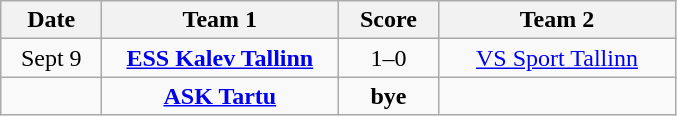<table class="wikitable" style="text-align: center">
<tr>
<th width=60px>Date</th>
<th width=150px>Team 1</th>
<th width=60px>Score</th>
<th width=150px>Team 2</th>
</tr>
<tr>
<td>Sept 9</td>
<td><strong><a href='#'>ESS Kalev Tallinn</a></strong></td>
<td>1–0</td>
<td><a href='#'>VS Sport Tallinn</a></td>
</tr>
<tr>
<td></td>
<td><strong><a href='#'>ASK Tartu</a></strong></td>
<td><strong>bye</strong></td>
<td></td>
</tr>
</table>
